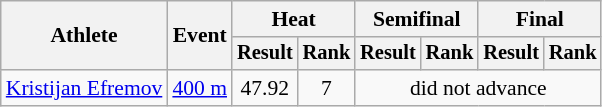<table class="wikitable" style="font-size:90%">
<tr>
<th rowspan="2">Athlete</th>
<th rowspan="2">Event</th>
<th colspan="2">Heat</th>
<th colspan="2">Semifinal</th>
<th colspan="2">Final</th>
</tr>
<tr style="font-size:95%">
<th>Result</th>
<th>Rank</th>
<th>Result</th>
<th>Rank</th>
<th>Result</th>
<th>Rank</th>
</tr>
<tr align=center>
<td align=left><a href='#'>Kristijan Efremov</a></td>
<td align=left><a href='#'>400 m</a></td>
<td>47.92</td>
<td>7</td>
<td colspan=4>did not advance</td>
</tr>
</table>
